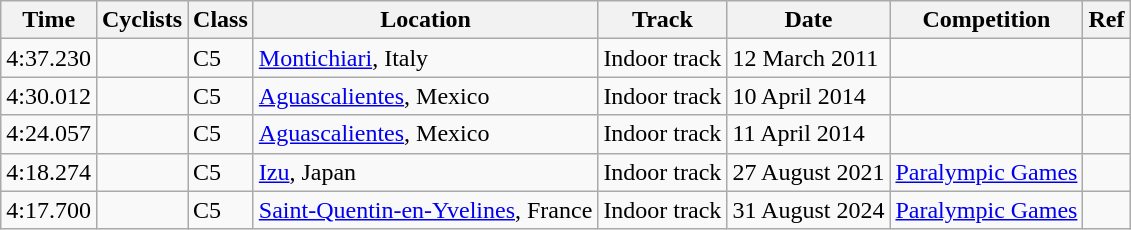<table class="wikitable">
<tr align="left">
<th>Time</th>
<th>Cyclists</th>
<th>Class</th>
<th>Location</th>
<th>Track</th>
<th>Date</th>
<th>Competition</th>
<th>Ref</th>
</tr>
<tr>
<td>4:37.230</td>
<td></td>
<td>C5</td>
<td><a href='#'>Montichiari</a>, Italy</td>
<td>Indoor track</td>
<td>12 March 2011</td>
<td></td>
<td></td>
</tr>
<tr>
<td>4:30.012</td>
<td></td>
<td>C5</td>
<td><a href='#'>Aguascalientes</a>, Mexico</td>
<td>Indoor track</td>
<td>10 April 2014</td>
<td></td>
<td></td>
</tr>
<tr>
<td>4:24.057</td>
<td></td>
<td>C5</td>
<td><a href='#'>Aguascalientes</a>, Mexico</td>
<td>Indoor track</td>
<td>11 April 2014</td>
<td></td>
<td></td>
</tr>
<tr>
<td>4:18.274</td>
<td></td>
<td>C5</td>
<td><a href='#'>Izu</a>, Japan</td>
<td>Indoor track</td>
<td>27 August 2021</td>
<td><a href='#'>Paralympic Games</a></td>
<td></td>
</tr>
<tr>
<td>4:17.700</td>
<td></td>
<td>C5</td>
<td><a href='#'>Saint-Quentin-en-Yvelines</a>, France</td>
<td>Indoor track</td>
<td>31 August 2024</td>
<td><a href='#'>Paralympic Games</a></td>
<td></td>
</tr>
</table>
